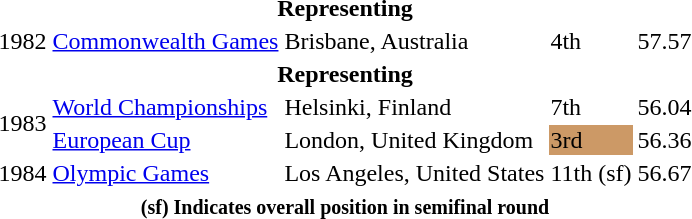<table>
<tr>
<th colspan=6>Representing </th>
</tr>
<tr>
<td>1982</td>
<td><a href='#'>Commonwealth Games</a></td>
<td>Brisbane, Australia</td>
<td>4th</td>
<td>57.57</td>
</tr>
<tr>
<th colspan=6>Representing </th>
</tr>
<tr>
<td rowspan=2>1983</td>
<td><a href='#'>World Championships</a></td>
<td>Helsinki, Finland</td>
<td>7th</td>
<td>56.04</td>
</tr>
<tr>
<td><a href='#'>European Cup</a></td>
<td>London, United Kingdom</td>
<td bgcolor=cc9966>3rd</td>
<td>56.36</td>
</tr>
<tr>
<td>1984</td>
<td><a href='#'>Olympic Games</a></td>
<td>Los Angeles, United States</td>
<td>11th (sf)</td>
<td>56.67</td>
</tr>
<tr>
<th colspan=6><small><strong> (sf) Indicates overall position in semifinal round</strong></small></th>
</tr>
</table>
